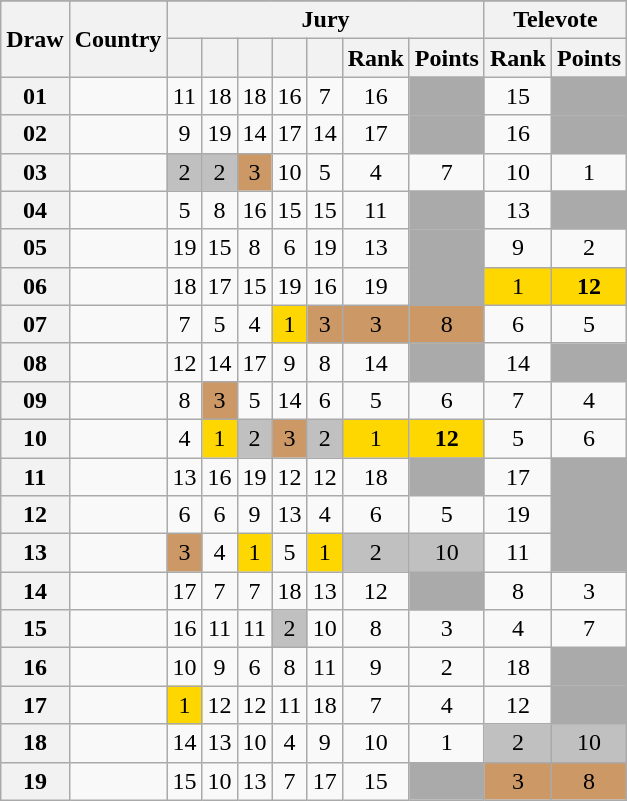<table class="sortable wikitable collapsible plainrowheaders" style="text-align:center;">
<tr>
</tr>
<tr>
<th scope="col" rowspan="2">Draw</th>
<th scope="col" rowspan="2">Country</th>
<th scope="col" colspan="7">Jury</th>
<th scope="col" colspan="2">Televote</th>
</tr>
<tr>
<th scope="col"><small></small></th>
<th scope="col"><small></small></th>
<th scope="col"><small></small></th>
<th scope="col"><small></small></th>
<th scope="col"><small></small></th>
<th scope="col">Rank</th>
<th scope="col">Points</th>
<th scope="col">Rank</th>
<th scope="col">Points</th>
</tr>
<tr>
<th scope="row" style="text-align:center;">01</th>
<td style="text-align:left;"></td>
<td>11</td>
<td>18</td>
<td>18</td>
<td>16</td>
<td>7</td>
<td>16</td>
<td style="background:#AAAAAA;"></td>
<td>15</td>
<td style="background:#AAAAAA;"></td>
</tr>
<tr>
<th scope="row" style="text-align:center;">02</th>
<td style="text-align:left;"></td>
<td>9</td>
<td>19</td>
<td>14</td>
<td>17</td>
<td>14</td>
<td>17</td>
<td style="background:#AAAAAA;"></td>
<td>16</td>
<td style="background:#AAAAAA;"></td>
</tr>
<tr>
<th scope="row" style="text-align:center;">03</th>
<td style="text-align:left;"></td>
<td style="background:silver;">2</td>
<td style="background:silver;">2</td>
<td style="background:#CC9966;">3</td>
<td>10</td>
<td>5</td>
<td>4</td>
<td>7</td>
<td>10</td>
<td>1</td>
</tr>
<tr>
<th scope="row" style="text-align:center;">04</th>
<td style="text-align:left;"></td>
<td>5</td>
<td>8</td>
<td>16</td>
<td>15</td>
<td>15</td>
<td>11</td>
<td style="background:#AAAAAA;"></td>
<td>13</td>
<td style="background:#AAAAAA;"></td>
</tr>
<tr>
<th scope="row" style="text-align:center;">05</th>
<td style="text-align:left;"></td>
<td>19</td>
<td>15</td>
<td>8</td>
<td>6</td>
<td>19</td>
<td>13</td>
<td style="background:#AAAAAA;"></td>
<td>9</td>
<td>2</td>
</tr>
<tr>
<th scope="row" style="text-align:center;">06</th>
<td style="text-align:left;"></td>
<td>18</td>
<td>17</td>
<td>15</td>
<td>19</td>
<td>16</td>
<td>19</td>
<td style="background:#AAAAAA;"></td>
<td style="background:gold;">1</td>
<td style="background:gold;"><strong>12</strong></td>
</tr>
<tr>
<th scope="row" style="text-align:center;">07</th>
<td style="text-align:left;"></td>
<td>7</td>
<td>5</td>
<td>4</td>
<td style="background:gold;">1</td>
<td style="background:#CC9966;">3</td>
<td style="background:#CC9966;">3</td>
<td style="background:#CC9966;">8</td>
<td>6</td>
<td>5</td>
</tr>
<tr>
<th scope="row" style="text-align:center;">08</th>
<td style="text-align:left;"></td>
<td>12</td>
<td>14</td>
<td>17</td>
<td>9</td>
<td>8</td>
<td>14</td>
<td style="background:#AAAAAA;"></td>
<td>14</td>
<td style="background:#AAAAAA;"></td>
</tr>
<tr>
<th scope="row" style="text-align:center;">09</th>
<td style="text-align:left;"></td>
<td>8</td>
<td style="background:#CC9966;">3</td>
<td>5</td>
<td>14</td>
<td>6</td>
<td>5</td>
<td>6</td>
<td>7</td>
<td>4</td>
</tr>
<tr>
<th scope="row" style="text-align:center;">10</th>
<td style="text-align:left;"></td>
<td>4</td>
<td style="background:gold;">1</td>
<td style="background:silver;">2</td>
<td style="background:#CC9966;">3</td>
<td style="background:silver;">2</td>
<td style="background:gold;">1</td>
<td style="background:gold;"><strong>12</strong></td>
<td>5</td>
<td>6</td>
</tr>
<tr>
<th scope="row" style="text-align:center;">11</th>
<td style="text-align:left;"></td>
<td>13</td>
<td>16</td>
<td>19</td>
<td>12</td>
<td>12</td>
<td>18</td>
<td style="background:#AAAAAA;"></td>
<td>17</td>
<td style="background:#AAAAAA;"></td>
</tr>
<tr>
<th scope="row" style="text-align:center;">12</th>
<td style="text-align:left;"></td>
<td>6</td>
<td>6</td>
<td>9</td>
<td>13</td>
<td>4</td>
<td>6</td>
<td>5</td>
<td>19</td>
<td style="background:#AAAAAA;"></td>
</tr>
<tr>
<th scope="row" style="text-align:center;">13</th>
<td style="text-align:left;"></td>
<td style="background:#CC9966;">3</td>
<td>4</td>
<td style="background:gold;">1</td>
<td>5</td>
<td style="background:gold;">1</td>
<td style="background:silver;">2</td>
<td style="background:silver;">10</td>
<td>11</td>
<td style="background:#AAAAAA;"></td>
</tr>
<tr>
<th scope="row" style="text-align:center;">14</th>
<td style="text-align:left;"></td>
<td>17</td>
<td>7</td>
<td>7</td>
<td>18</td>
<td>13</td>
<td>12</td>
<td style="background:#AAAAAA;"></td>
<td>8</td>
<td>3</td>
</tr>
<tr>
<th scope="row" style="text-align:center;">15</th>
<td style="text-align:left;"></td>
<td>16</td>
<td>11</td>
<td>11</td>
<td style="background:silver;">2</td>
<td>10</td>
<td>8</td>
<td>3</td>
<td>4</td>
<td>7</td>
</tr>
<tr>
<th scope="row" style="text-align:center;">16</th>
<td style="text-align:left;"></td>
<td>10</td>
<td>9</td>
<td>6</td>
<td>8</td>
<td>11</td>
<td>9</td>
<td>2</td>
<td>18</td>
<td style="background:#AAAAAA;"></td>
</tr>
<tr>
<th scope="row" style="text-align:center;">17</th>
<td style="text-align:left;"></td>
<td style="background:gold;">1</td>
<td>12</td>
<td>12</td>
<td>11</td>
<td>18</td>
<td>7</td>
<td>4</td>
<td>12</td>
<td style="background:#AAAAAA;"></td>
</tr>
<tr>
<th scope="row" style="text-align:center;">18</th>
<td style="text-align:left;"></td>
<td>14</td>
<td>13</td>
<td>10</td>
<td>4</td>
<td>9</td>
<td>10</td>
<td>1</td>
<td style="background:silver;">2</td>
<td style="background:silver;">10</td>
</tr>
<tr>
<th scope="row" style="text-align:center;">19</th>
<td style="text-align:left;"></td>
<td>15</td>
<td>10</td>
<td>13</td>
<td>7</td>
<td>17</td>
<td>15</td>
<td style="background:#AAAAAA;"></td>
<td style="background:#CC9966;">3</td>
<td style="background:#CC9966;">8</td>
</tr>
</table>
